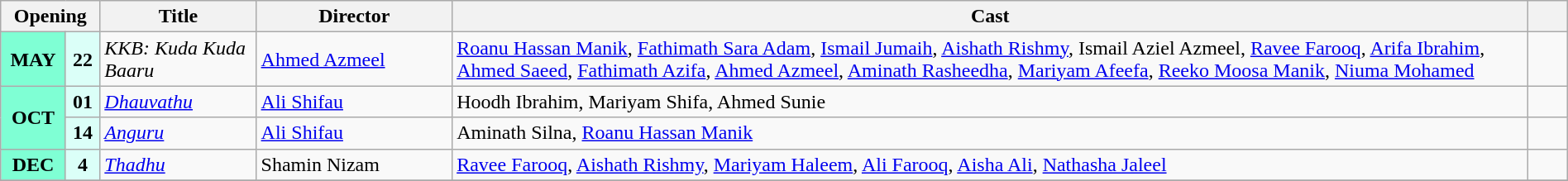<table class="wikitable plainrowheaders" width="100%">
<tr>
<th scope="col" colspan="2" width=4%>Opening</th>
<th scope="col" width=8%>Title</th>
<th scope="col" width=10%>Director</th>
<th scope="col" width=55%>Cast</th>
<th scope="col" width=2%></th>
</tr>
<tr>
<td style="text-align:center; background:#7FFFD4; textcolor:#000;"><strong>MAY</strong></td>
<td style="text-align:center; background:#dbfff8;"><strong>22</strong></td>
<td><em>KKB: Kuda Kuda Baaru</em></td>
<td><a href='#'>Ahmed Azmeel</a></td>
<td><a href='#'>Roanu Hassan Manik</a>, <a href='#'>Fathimath Sara Adam</a>, <a href='#'>Ismail Jumaih</a>, <a href='#'>Aishath Rishmy</a>, Ismail Aziel Azmeel, <a href='#'>Ravee Farooq</a>, <a href='#'>Arifa Ibrahim</a>, <a href='#'>Ahmed Saeed</a>, <a href='#'>Fathimath Azifa</a>, <a href='#'>Ahmed Azmeel</a>, <a href='#'>Aminath Rasheedha</a>, <a href='#'>Mariyam Afeefa</a>, <a href='#'>Reeko Moosa Manik</a>, <a href='#'>Niuma Mohamed</a></td>
<td style="text-align:center;"></td>
</tr>
<tr>
<td style="text-align:center; background:#7FFFD4; textcolor:#000;" rowspan="2"><strong>OCT</strong></td>
<td style="text-align:center; background:#dbfff8;"><strong>01</strong></td>
<td><em><a href='#'>Dhauvathu</a></em></td>
<td><a href='#'>Ali Shifau</a></td>
<td>Hoodh Ibrahim, Mariyam Shifa, Ahmed Sunie</td>
<td style="text-align: center;"></td>
</tr>
<tr>
<td style="text-align:center; background:#dbfff8;"><strong>14</strong></td>
<td><em><a href='#'>Anguru</a></em></td>
<td><a href='#'>Ali Shifau</a></td>
<td>Aminath Silna, <a href='#'>Roanu Hassan Manik</a></td>
<td style="text-align: center;"></td>
</tr>
<tr>
<td style="text-align:center; background:#7FFFD4; textcolor:#000;"><strong>DEC</strong></td>
<td style="text-align:center; background:#dbfff8;"><strong>4</strong></td>
<td><em><a href='#'>Thadhu</a></em></td>
<td>Shamin Nizam</td>
<td><a href='#'>Ravee Farooq</a>, <a href='#'>Aishath Rishmy</a>, <a href='#'>Mariyam Haleem</a>, <a href='#'>Ali Farooq</a>, <a href='#'>Aisha Ali</a>, <a href='#'>Nathasha Jaleel</a></td>
<td style="text-align:center;"></td>
</tr>
<tr>
</tr>
</table>
